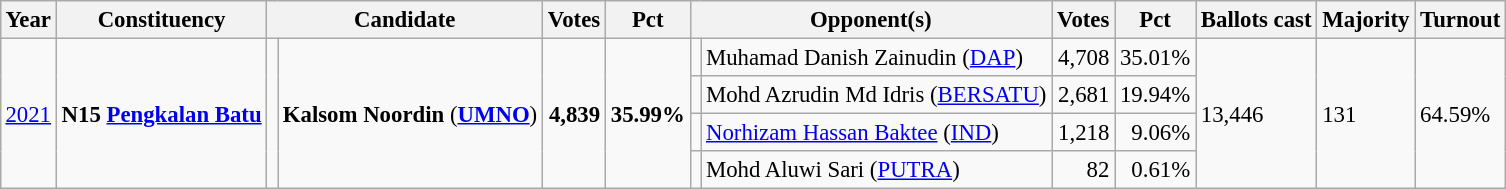<table class="wikitable" style="margin:0.5em ; font-size:95%">
<tr>
<th>Year</th>
<th>Constituency</th>
<th colspan=2>Candidate</th>
<th>Votes</th>
<th>Pct</th>
<th colspan=2>Opponent(s)</th>
<th>Votes</th>
<th>Pct</th>
<th>Ballots cast</th>
<th>Majority</th>
<th>Turnout</th>
</tr>
<tr>
<td rowspan="4"><a href='#'>2021</a></td>
<td rowspan=4><strong>N15 <a href='#'>Pengkalan Batu</a></strong></td>
<td rowspan="4" ></td>
<td rowspan="4"><strong>Kalsom Noordin</strong> (<a href='#'><strong>UMNO</strong></a>)</td>
<td rowspan="4" align="right"><strong>4,839</strong></td>
<td rowspan="4"><strong>35.99%</strong></td>
<td></td>
<td>Muhamad Danish Zainudin (<a href='#'>DAP</a>)</td>
<td align="right">4,708</td>
<td>35.01%</td>
<td rowspan=4>13,446</td>
<td rowspan=4>131</td>
<td rowspan=4>64.59%</td>
</tr>
<tr>
<td></td>
<td>Mohd Azrudin Md Idris (<a href='#'>BERSATU</a>)</td>
<td align="right">2,681</td>
<td>19.94%</td>
</tr>
<tr>
<td></td>
<td><a href='#'>Norhizam Hassan Baktee</a> (<a href='#'>IND</a>)</td>
<td align="right">1,218</td>
<td align="right">9.06%</td>
</tr>
<tr>
<td></td>
<td>Mohd Aluwi Sari (<a href='#'>PUTRA</a>)</td>
<td align="right">82</td>
<td align="right">0.61%</td>
</tr>
</table>
